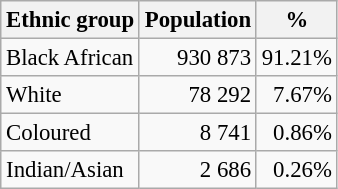<table class="wikitable" style="font-size: 95%; text-align: right">
<tr>
<th>Ethnic group</th>
<th>Population</th>
<th>%</th>
</tr>
<tr>
<td align=left>Black African</td>
<td>930 873</td>
<td>91.21%</td>
</tr>
<tr>
<td align=left>White</td>
<td>78 292</td>
<td>7.67%</td>
</tr>
<tr>
<td align=left>Coloured</td>
<td>8 741</td>
<td>0.86%</td>
</tr>
<tr>
<td align=left>Indian/Asian</td>
<td>2 686</td>
<td>0.26%</td>
</tr>
</table>
